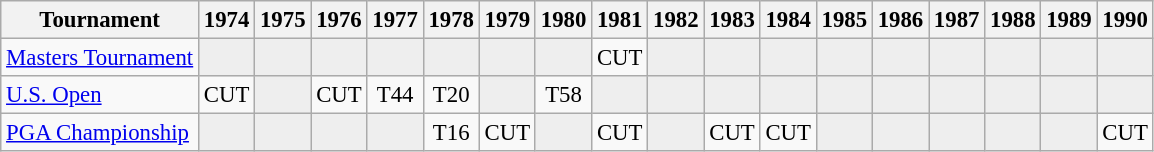<table class="wikitable" style="font-size:95%;text-align:center;">
<tr>
<th>Tournament</th>
<th>1974</th>
<th>1975</th>
<th>1976</th>
<th>1977</th>
<th>1978</th>
<th>1979</th>
<th>1980</th>
<th>1981</th>
<th>1982</th>
<th>1983</th>
<th>1984</th>
<th>1985</th>
<th>1986</th>
<th>1987</th>
<th>1988</th>
<th>1989</th>
<th>1990</th>
</tr>
<tr>
<td align=left><a href='#'>Masters Tournament</a></td>
<td style="background:#eeeeee;"></td>
<td style="background:#eeeeee;"></td>
<td style="background:#eeeeee;"></td>
<td style="background:#eeeeee;"></td>
<td style="background:#eeeeee;"></td>
<td style="background:#eeeeee;"></td>
<td style="background:#eeeeee;"></td>
<td>CUT</td>
<td style="background:#eeeeee;"></td>
<td style="background:#eeeeee;"></td>
<td style="background:#eeeeee;"></td>
<td style="background:#eeeeee;"></td>
<td style="background:#eeeeee;"></td>
<td style="background:#eeeeee;"></td>
<td style="background:#eeeeee;"></td>
<td style="background:#eeeeee;"></td>
<td style="background:#eeeeee;"></td>
</tr>
<tr>
<td align=left><a href='#'>U.S. Open</a></td>
<td>CUT</td>
<td style="background:#eeeeee;"></td>
<td>CUT</td>
<td>T44</td>
<td>T20</td>
<td style="background:#eeeeee;"></td>
<td>T58</td>
<td style="background:#eeeeee;"></td>
<td style="background:#eeeeee;"></td>
<td style="background:#eeeeee;"></td>
<td style="background:#eeeeee;"></td>
<td style="background:#eeeeee;"></td>
<td style="background:#eeeeee;"></td>
<td style="background:#eeeeee;"></td>
<td style="background:#eeeeee;"></td>
<td style="background:#eeeeee;"></td>
<td style="background:#eeeeee;"></td>
</tr>
<tr>
<td align=left><a href='#'>PGA Championship</a></td>
<td style="background:#eeeeee;"></td>
<td style="background:#eeeeee;"></td>
<td style="background:#eeeeee;"></td>
<td style="background:#eeeeee;"></td>
<td>T16</td>
<td>CUT</td>
<td style="background:#eeeeee;"></td>
<td>CUT</td>
<td style="background:#eeeeee;"></td>
<td>CUT</td>
<td>CUT</td>
<td style="background:#eeeeee;"></td>
<td style="background:#eeeeee;"></td>
<td style="background:#eeeeee;"></td>
<td style="background:#eeeeee;"></td>
<td style="background:#eeeeee;"></td>
<td>CUT</td>
</tr>
</table>
